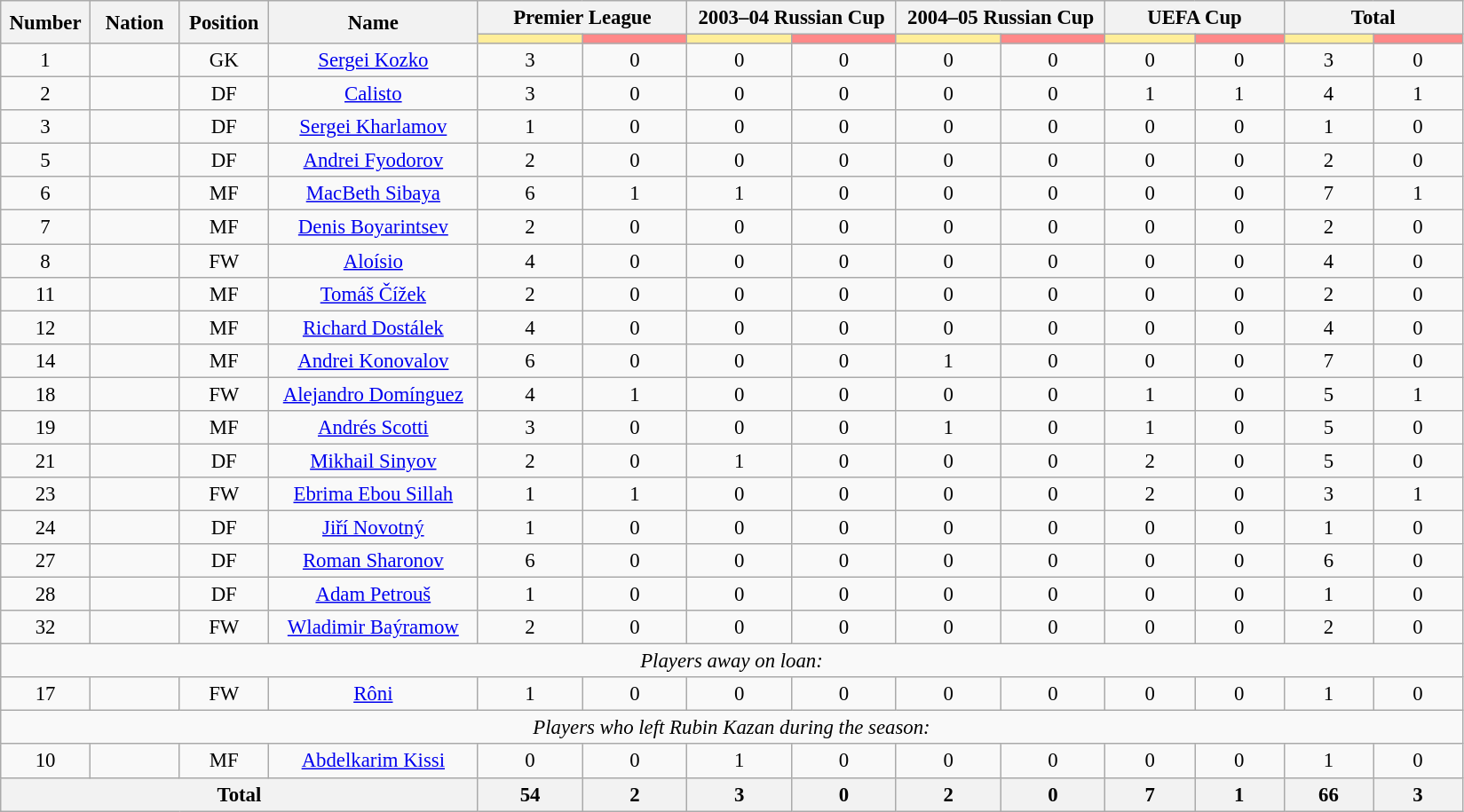<table class="wikitable" style="font-size: 95%; text-align: center;">
<tr>
<th rowspan=2 width=60>Number</th>
<th rowspan=2 width=60>Nation</th>
<th rowspan=2 width=60>Position</th>
<th rowspan=2 width=150>Name</th>
<th colspan=2 width=150>Premier League</th>
<th colspan=2 width=150>2003–04 Russian Cup</th>
<th colspan=2 width=150>2004–05 Russian Cup</th>
<th colspan=2>UEFA Cup</th>
<th colspan=2>Total</th>
</tr>
<tr>
<th style="width:60px; background:#fe9;"></th>
<th style="width:60px; background:#ff8888;"></th>
<th style="width:60px; background:#fe9;"></th>
<th style="width:60px; background:#ff8888;"></th>
<th style="width:60px; background:#fe9;"></th>
<th style="width:60px; background:#ff8888;"></th>
<th style="width:60px; background:#fe9;"></th>
<th style="width:60px; background:#ff8888;"></th>
<th style="width:60px; background:#fe9;"></th>
<th style="width:60px; background:#ff8888;"></th>
</tr>
<tr>
<td>1</td>
<td></td>
<td>GK</td>
<td><a href='#'>Sergei Kozko</a></td>
<td>3</td>
<td>0</td>
<td>0</td>
<td>0</td>
<td>0</td>
<td>0</td>
<td>0</td>
<td>0</td>
<td>3</td>
<td>0</td>
</tr>
<tr>
<td>2</td>
<td></td>
<td>DF</td>
<td><a href='#'>Calisto</a></td>
<td>3</td>
<td>0</td>
<td>0</td>
<td>0</td>
<td>0</td>
<td>0</td>
<td>1</td>
<td>1</td>
<td>4</td>
<td>1</td>
</tr>
<tr>
<td>3</td>
<td></td>
<td>DF</td>
<td><a href='#'>Sergei Kharlamov</a></td>
<td>1</td>
<td>0</td>
<td>0</td>
<td>0</td>
<td>0</td>
<td>0</td>
<td>0</td>
<td>0</td>
<td>1</td>
<td>0</td>
</tr>
<tr>
<td>5</td>
<td></td>
<td>DF</td>
<td><a href='#'>Andrei Fyodorov</a></td>
<td>2</td>
<td>0</td>
<td>0</td>
<td>0</td>
<td>0</td>
<td>0</td>
<td>0</td>
<td>0</td>
<td>2</td>
<td>0</td>
</tr>
<tr>
<td>6</td>
<td></td>
<td>MF</td>
<td><a href='#'>MacBeth Sibaya</a></td>
<td>6</td>
<td>1</td>
<td>1</td>
<td>0</td>
<td>0</td>
<td>0</td>
<td>0</td>
<td>0</td>
<td>7</td>
<td>1</td>
</tr>
<tr>
<td>7</td>
<td></td>
<td>MF</td>
<td><a href='#'>Denis Boyarintsev</a></td>
<td>2</td>
<td>0</td>
<td>0</td>
<td>0</td>
<td>0</td>
<td>0</td>
<td>0</td>
<td>0</td>
<td>2</td>
<td>0</td>
</tr>
<tr>
<td>8</td>
<td></td>
<td>FW</td>
<td><a href='#'>Aloísio</a></td>
<td>4</td>
<td>0</td>
<td>0</td>
<td>0</td>
<td>0</td>
<td>0</td>
<td>0</td>
<td>0</td>
<td>4</td>
<td>0</td>
</tr>
<tr>
<td>11</td>
<td></td>
<td>MF</td>
<td><a href='#'>Tomáš Čížek</a></td>
<td>2</td>
<td>0</td>
<td>0</td>
<td>0</td>
<td>0</td>
<td>0</td>
<td>0</td>
<td>0</td>
<td>2</td>
<td>0</td>
</tr>
<tr>
<td>12</td>
<td></td>
<td>MF</td>
<td><a href='#'>Richard Dostálek</a></td>
<td>4</td>
<td>0</td>
<td>0</td>
<td>0</td>
<td>0</td>
<td>0</td>
<td>0</td>
<td>0</td>
<td>4</td>
<td>0</td>
</tr>
<tr>
<td>14</td>
<td></td>
<td>MF</td>
<td><a href='#'>Andrei Konovalov</a></td>
<td>6</td>
<td>0</td>
<td>0</td>
<td>0</td>
<td>1</td>
<td>0</td>
<td>0</td>
<td>0</td>
<td>7</td>
<td>0</td>
</tr>
<tr>
<td>18</td>
<td></td>
<td>FW</td>
<td><a href='#'>Alejandro Domínguez</a></td>
<td>4</td>
<td>1</td>
<td>0</td>
<td>0</td>
<td>0</td>
<td>0</td>
<td>1</td>
<td>0</td>
<td>5</td>
<td>1</td>
</tr>
<tr>
<td>19</td>
<td></td>
<td>MF</td>
<td><a href='#'>Andrés Scotti</a></td>
<td>3</td>
<td>0</td>
<td>0</td>
<td>0</td>
<td>1</td>
<td>0</td>
<td>1</td>
<td>0</td>
<td>5</td>
<td>0</td>
</tr>
<tr>
<td>21</td>
<td></td>
<td>DF</td>
<td><a href='#'>Mikhail Sinyov</a></td>
<td>2</td>
<td>0</td>
<td>1</td>
<td>0</td>
<td>0</td>
<td>0</td>
<td>2</td>
<td>0</td>
<td>5</td>
<td>0</td>
</tr>
<tr>
<td>23</td>
<td></td>
<td>FW</td>
<td><a href='#'>Ebrima Ebou Sillah</a></td>
<td>1</td>
<td>1</td>
<td>0</td>
<td>0</td>
<td>0</td>
<td>0</td>
<td>2</td>
<td>0</td>
<td>3</td>
<td>1</td>
</tr>
<tr>
<td>24</td>
<td></td>
<td>DF</td>
<td><a href='#'>Jiří Novotný</a></td>
<td>1</td>
<td>0</td>
<td>0</td>
<td>0</td>
<td>0</td>
<td>0</td>
<td>0</td>
<td>0</td>
<td>1</td>
<td>0</td>
</tr>
<tr>
<td>27</td>
<td></td>
<td>DF</td>
<td><a href='#'>Roman Sharonov</a></td>
<td>6</td>
<td>0</td>
<td>0</td>
<td>0</td>
<td>0</td>
<td>0</td>
<td>0</td>
<td>0</td>
<td>6</td>
<td>0</td>
</tr>
<tr>
<td>28</td>
<td></td>
<td>DF</td>
<td><a href='#'>Adam Petrouš</a></td>
<td>1</td>
<td>0</td>
<td>0</td>
<td>0</td>
<td>0</td>
<td>0</td>
<td>0</td>
<td>0</td>
<td>1</td>
<td>0</td>
</tr>
<tr>
<td>32</td>
<td></td>
<td>FW</td>
<td><a href='#'>Wladimir Baýramow</a></td>
<td>2</td>
<td>0</td>
<td>0</td>
<td>0</td>
<td>0</td>
<td>0</td>
<td>0</td>
<td>0</td>
<td>2</td>
<td>0</td>
</tr>
<tr>
<td colspan="14"><em>Players away on loan:</em></td>
</tr>
<tr>
<td>17</td>
<td></td>
<td>FW</td>
<td><a href='#'>Rôni</a></td>
<td>1</td>
<td>0</td>
<td>0</td>
<td>0</td>
<td>0</td>
<td>0</td>
<td>0</td>
<td>0</td>
<td>1</td>
<td>0</td>
</tr>
<tr>
<td colspan="14"><em>Players who left Rubin Kazan during the season:</em></td>
</tr>
<tr>
<td>10</td>
<td></td>
<td>MF</td>
<td><a href='#'>Abdelkarim Kissi</a></td>
<td>0</td>
<td>0</td>
<td>1</td>
<td>0</td>
<td>0</td>
<td>0</td>
<td>0</td>
<td>0</td>
<td>1</td>
<td>0</td>
</tr>
<tr>
<th colspan=4>Total</th>
<th>54</th>
<th>2</th>
<th>3</th>
<th>0</th>
<th>2</th>
<th>0</th>
<th>7</th>
<th>1</th>
<th>66</th>
<th>3</th>
</tr>
</table>
